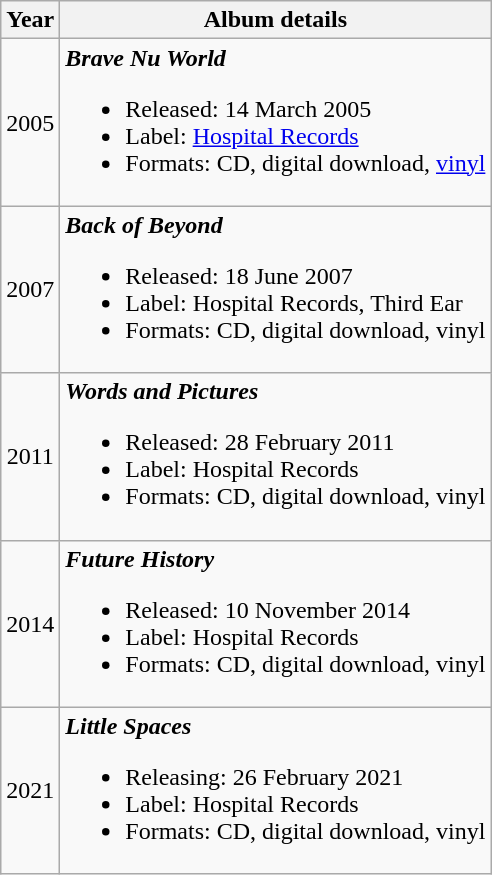<table class="wikitable" style="text-align:center;">
<tr>
<th>Year</th>
<th>Album details</th>
</tr>
<tr>
<td>2005</td>
<td align="left"><strong><em>Brave Nu World</em></strong><br><ul><li>Released: 14 March 2005</li><li>Label: <a href='#'>Hospital Records</a></li><li>Formats: CD, digital download, <a href='#'>vinyl</a></li></ul></td>
</tr>
<tr>
<td>2007</td>
<td align="left"><strong><em>Back of Beyond</em></strong><br><ul><li>Released: 18 June 2007</li><li>Label: Hospital Records, Third Ear</li><li>Formats: CD, digital download, vinyl</li></ul></td>
</tr>
<tr>
<td>2011</td>
<td align="left"><strong><em>Words and Pictures</em></strong><br><ul><li>Released: 28 February 2011</li><li>Label: Hospital Records</li><li>Formats: CD, digital download, vinyl</li></ul></td>
</tr>
<tr>
<td>2014</td>
<td align="left"><strong><em>Future History</em></strong><br><ul><li>Released: 10 November 2014</li><li>Label: Hospital Records</li><li>Formats: CD, digital download, vinyl</li></ul></td>
</tr>
<tr>
<td>2021</td>
<td align="left"><strong><em>Little Spaces</em></strong><br><ul><li>Releasing: 26 February 2021</li><li>Label: Hospital Records</li><li>Formats: CD, digital download, vinyl</li></ul></td>
</tr>
</table>
